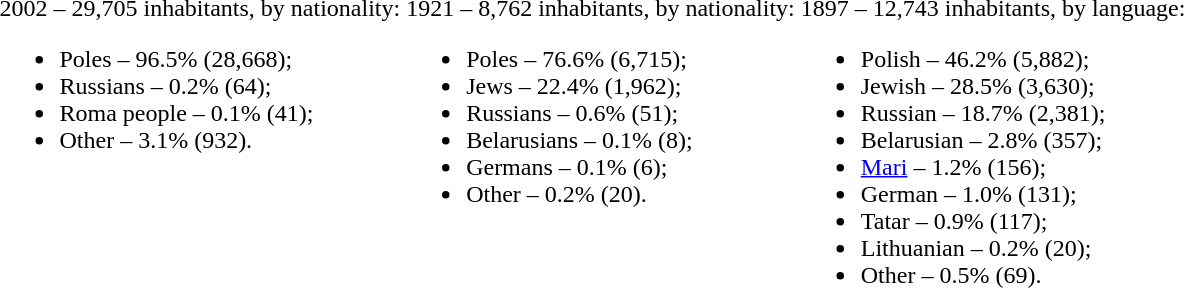<table>
<tr>
<td valign=top><br>2002 – 29,705 inhabitants, by nationality:<ul><li>Poles – 96.5% (28,668);</li><li>Russians – 0.2% (64);</li><li>Roma people – 0.1% (41);</li><li>Other – 3.1% (932).</li></ul></td>
<td valign=top><br>1921 – 8,762 inhabitants, by nationality:<ul><li>Poles – 76.6% (6,715);</li><li>Jews – 22.4% (1,962);</li><li>Russians –  0.6% (51);</li><li>Belarusians – 0.1% (8);</li><li>Germans – 0.1% (6);</li><li>Other – 0.2% (20).</li></ul></td>
<td valign=top><br>1897 – 12,743 inhabitants, by language:<ul><li>Polish –  46.2% (5,882);</li><li>Jewish – 28.5% (3,630);</li><li>Russian – 18.7% (2,381);</li><li>Belarusian – 2.8% (357);</li><li><a href='#'>Mari</a> – 1.2% (156);</li><li>German – 1.0% (131);</li><li>Tatar – 0.9% (117);</li><li>Lithuanian – 0.2% (20);</li><li>Other – 0.5% (69).</li></ul></td>
</tr>
</table>
